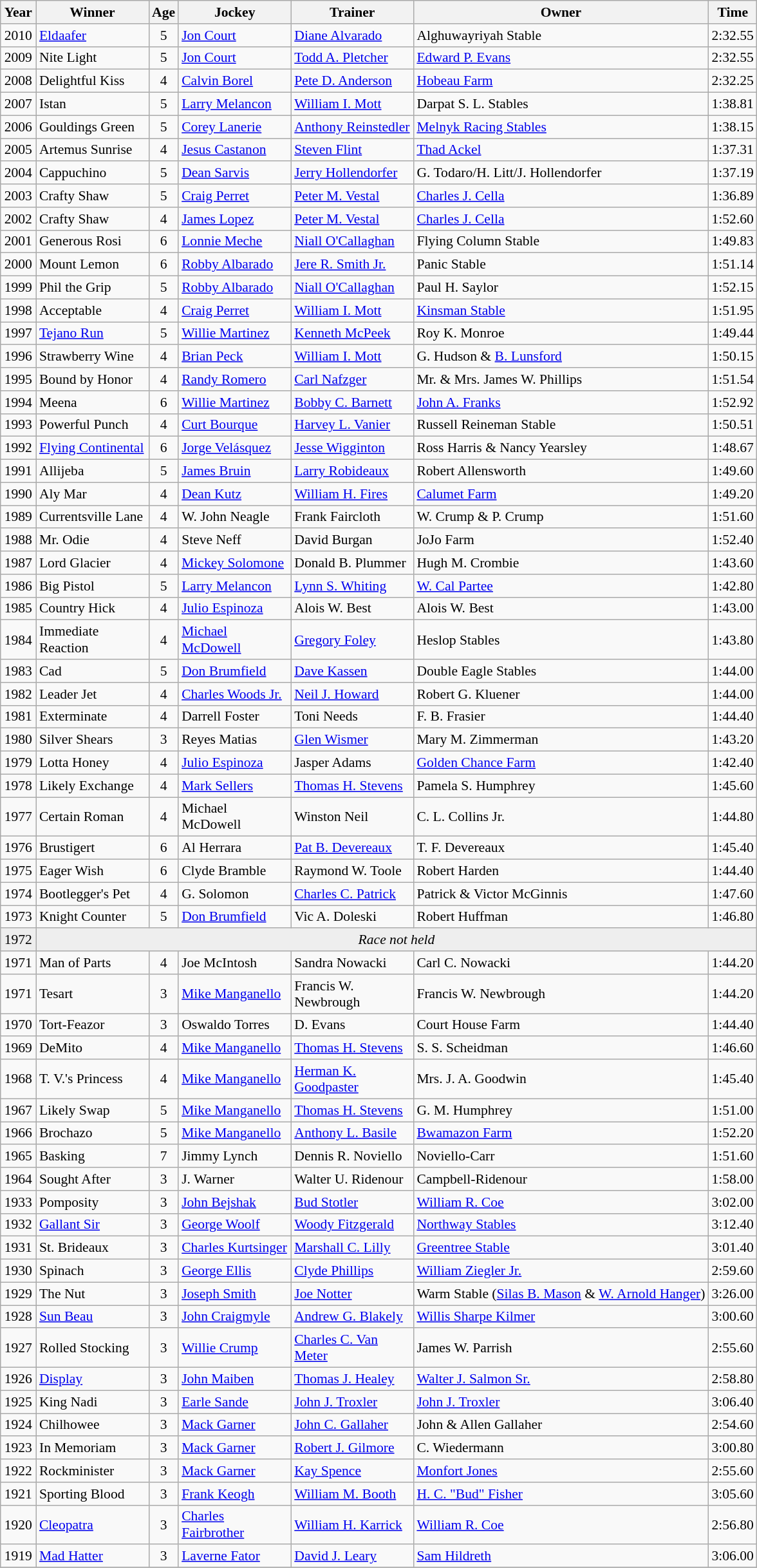<table class="wikitable sortable" style="font-size:90%">
<tr>
<th style="width:30px">Year<br></th>
<th style="width:110px">Winner<br></th>
<th style="width:20px">Age<br></th>
<th style="width:110px">Jockey<br></th>
<th style="width:120px">Trainer<br></th>
<th>Owner<br></th>
<th style="width:25px">Time<br></th>
</tr>
<tr>
<td align=center>2010</td>
<td><a href='#'>Eldaafer</a></td>
<td align=center>5</td>
<td><a href='#'>Jon Court</a></td>
<td><a href='#'>Diane Alvarado</a></td>
<td>Alghuwayriyah Stable</td>
<td>2:32.55</td>
</tr>
<tr>
<td align=center>2009</td>
<td>Nite Light</td>
<td align=center>5</td>
<td><a href='#'>Jon Court</a></td>
<td><a href='#'>Todd A. Pletcher</a></td>
<td><a href='#'>Edward P. Evans</a></td>
<td>2:32.55</td>
</tr>
<tr>
<td align=center>2008</td>
<td>Delightful Kiss</td>
<td align=center>4</td>
<td><a href='#'>Calvin Borel</a></td>
<td><a href='#'>Pete D. Anderson</a></td>
<td><a href='#'>Hobeau Farm</a></td>
<td>2:32.25</td>
</tr>
<tr>
<td align=center>2007</td>
<td>Istan</td>
<td align=center>5</td>
<td><a href='#'>Larry Melancon</a></td>
<td><a href='#'>William I. Mott</a></td>
<td>Darpat S. L. Stables</td>
<td>1:38.81</td>
</tr>
<tr>
<td align=center>2006</td>
<td>Gouldings Green</td>
<td align=center>5</td>
<td><a href='#'>Corey Lanerie</a></td>
<td><a href='#'>Anthony Reinstedler</a></td>
<td><a href='#'>Melnyk Racing Stables</a></td>
<td>1:38.15</td>
</tr>
<tr>
<td align=center>2005</td>
<td>Artemus Sunrise</td>
<td align=center>4</td>
<td><a href='#'>Jesus Castanon</a></td>
<td><a href='#'>Steven Flint</a></td>
<td><a href='#'>Thad Ackel</a></td>
<td>1:37.31</td>
</tr>
<tr>
<td align=center>2004</td>
<td>Cappuchino</td>
<td align=center>5</td>
<td><a href='#'>Dean Sarvis</a></td>
<td><a href='#'>Jerry Hollendorfer</a></td>
<td>G. Todaro/H. Litt/J. Hollendorfer</td>
<td>1:37.19</td>
</tr>
<tr>
<td align=center>2003</td>
<td>Crafty Shaw</td>
<td align=center>5</td>
<td><a href='#'>Craig Perret</a></td>
<td><a href='#'>Peter M. Vestal</a></td>
<td><a href='#'>Charles J. Cella</a></td>
<td>1:36.89</td>
</tr>
<tr>
<td align=center>2002</td>
<td>Crafty Shaw</td>
<td align=center>4</td>
<td><a href='#'>James Lopez</a></td>
<td><a href='#'>Peter M. Vestal</a></td>
<td><a href='#'>Charles J. Cella</a></td>
<td>1:52.60</td>
</tr>
<tr>
<td align=center>2001</td>
<td>Generous Rosi</td>
<td align=center>6</td>
<td><a href='#'>Lonnie Meche</a></td>
<td><a href='#'>Niall O'Callaghan</a></td>
<td>Flying Column Stable</td>
<td>1:49.83</td>
</tr>
<tr>
<td align=center>2000</td>
<td>Mount Lemon</td>
<td align=center>6</td>
<td><a href='#'>Robby Albarado</a></td>
<td><a href='#'>Jere R. Smith Jr.</a></td>
<td>Panic Stable</td>
<td>1:51.14</td>
</tr>
<tr>
<td align=center>1999</td>
<td>Phil the Grip</td>
<td align=center>5</td>
<td><a href='#'>Robby Albarado</a></td>
<td><a href='#'>Niall O'Callaghan</a></td>
<td>Paul H. Saylor</td>
<td>1:52.15</td>
</tr>
<tr>
<td align=center>1998</td>
<td>Acceptable</td>
<td align=center>4</td>
<td><a href='#'>Craig Perret</a></td>
<td><a href='#'>William I. Mott</a></td>
<td><a href='#'>Kinsman Stable</a></td>
<td>1:51.95</td>
</tr>
<tr>
<td align=center>1997</td>
<td><a href='#'>Tejano Run</a></td>
<td align=center>5</td>
<td><a href='#'>Willie Martinez</a></td>
<td><a href='#'>Kenneth McPeek</a></td>
<td>Roy K. Monroe</td>
<td>1:49.44</td>
</tr>
<tr>
<td align=center>1996</td>
<td>Strawberry Wine</td>
<td align=center>4</td>
<td><a href='#'>Brian Peck</a></td>
<td><a href='#'>William I. Mott</a></td>
<td>G. Hudson & <a href='#'>B. Lunsford</a></td>
<td>1:50.15</td>
</tr>
<tr>
<td align=center>1995</td>
<td>Bound by Honor</td>
<td align=center>4</td>
<td><a href='#'>Randy Romero</a></td>
<td><a href='#'>Carl Nafzger</a></td>
<td>Mr. & Mrs. James W. Phillips</td>
<td>1:51.54</td>
</tr>
<tr>
<td align=center>1994</td>
<td>Meena</td>
<td align=center>6</td>
<td><a href='#'>Willie Martinez</a></td>
<td><a href='#'>Bobby C. Barnett</a></td>
<td><a href='#'>John A. Franks</a></td>
<td>1:52.92</td>
</tr>
<tr>
<td align=center>1993</td>
<td>Powerful Punch</td>
<td align=center>4</td>
<td><a href='#'>Curt Bourque</a></td>
<td><a href='#'>Harvey L. Vanier</a></td>
<td>Russell Reineman Stable</td>
<td>1:50.51</td>
</tr>
<tr>
<td align=center>1992</td>
<td><a href='#'>Flying Continental</a></td>
<td align=center>6</td>
<td><a href='#'>Jorge Velásquez</a></td>
<td><a href='#'>Jesse Wigginton</a></td>
<td>Ross Harris & Nancy Yearsley</td>
<td>1:48.67</td>
</tr>
<tr>
<td align=center>1991</td>
<td>Allijeba</td>
<td align=center>5</td>
<td><a href='#'>James Bruin</a></td>
<td><a href='#'>Larry Robideaux</a></td>
<td>Robert Allensworth</td>
<td>1:49.60</td>
</tr>
<tr>
<td align=center>1990</td>
<td>Aly Mar</td>
<td align=center>4</td>
<td><a href='#'>Dean Kutz</a></td>
<td><a href='#'>William H. Fires</a></td>
<td><a href='#'>Calumet Farm</a></td>
<td>1:49.20</td>
</tr>
<tr>
<td align=center>1989</td>
<td>Currentsville Lane</td>
<td align=center>4</td>
<td>W. John Neagle</td>
<td>Frank Faircloth</td>
<td>W. Crump & P. Crump</td>
<td>1:51.60</td>
</tr>
<tr>
<td align=center>1988</td>
<td>Mr. Odie</td>
<td align=center>4</td>
<td>Steve Neff</td>
<td>David Burgan</td>
<td>JoJo Farm</td>
<td>1:52.40</td>
</tr>
<tr>
<td align=center>1987</td>
<td>Lord Glacier</td>
<td align=center>4</td>
<td><a href='#'>Mickey Solomone</a></td>
<td>Donald B. Plummer</td>
<td>Hugh M. Crombie</td>
<td>1:43.60</td>
</tr>
<tr>
<td align=center>1986</td>
<td>Big Pistol</td>
<td align=center>5</td>
<td><a href='#'>Larry Melancon</a></td>
<td><a href='#'>Lynn S. Whiting</a></td>
<td><a href='#'>W. Cal Partee</a></td>
<td>1:42.80</td>
</tr>
<tr>
<td align=center>1985</td>
<td>Country Hick</td>
<td align=center>4</td>
<td><a href='#'>Julio Espinoza</a></td>
<td>Alois W. Best</td>
<td>Alois W. Best</td>
<td>1:43.00</td>
</tr>
<tr>
<td align=center>1984</td>
<td>Immediate Reaction</td>
<td align=center>4</td>
<td><a href='#'>Michael McDowell</a></td>
<td><a href='#'>Gregory Foley</a></td>
<td>Heslop Stables</td>
<td>1:43.80</td>
</tr>
<tr>
<td align=center>1983</td>
<td>Cad</td>
<td align=center>5</td>
<td><a href='#'>Don Brumfield</a></td>
<td><a href='#'>Dave Kassen</a></td>
<td>Double Eagle Stables</td>
<td>1:44.00</td>
</tr>
<tr>
<td align=center>1982</td>
<td>Leader Jet</td>
<td align=center>4</td>
<td><a href='#'>Charles Woods Jr.</a></td>
<td><a href='#'>Neil J. Howard</a></td>
<td>Robert G. Kluener</td>
<td>1:44.00</td>
</tr>
<tr>
<td align=center>1981</td>
<td>Exterminate</td>
<td align=center>4</td>
<td>Darrell Foster</td>
<td>Toni Needs</td>
<td>F. B. Frasier</td>
<td>1:44.40</td>
</tr>
<tr>
<td align=center>1980</td>
<td>Silver Shears</td>
<td align=center>3</td>
<td>Reyes Matias</td>
<td><a href='#'>Glen Wismer</a></td>
<td>Mary M. Zimmerman</td>
<td>1:43.20</td>
</tr>
<tr>
<td align=center>1979</td>
<td>Lotta Honey</td>
<td align=center>4</td>
<td><a href='#'>Julio Espinoza</a></td>
<td>Jasper Adams</td>
<td><a href='#'>Golden Chance Farm</a></td>
<td>1:42.40</td>
</tr>
<tr>
<td align=center>1978</td>
<td>Likely Exchange</td>
<td align=center>4</td>
<td><a href='#'>Mark Sellers</a></td>
<td><a href='#'>Thomas H. Stevens</a></td>
<td>Pamela S. Humphrey</td>
<td>1:45.60</td>
</tr>
<tr>
<td align=center>1977</td>
<td>Certain Roman</td>
<td align=center>4</td>
<td>Michael McDowell</td>
<td>Winston Neil</td>
<td>C. L. Collins Jr.</td>
<td>1:44.80</td>
</tr>
<tr>
<td align=center>1976</td>
<td>Brustigert</td>
<td align=center>6</td>
<td>Al Herrara</td>
<td><a href='#'>Pat B. Devereaux</a></td>
<td>T. F. Devereaux</td>
<td>1:45.40</td>
</tr>
<tr>
<td align=center>1975</td>
<td>Eager Wish</td>
<td align=center>6</td>
<td>Clyde Bramble</td>
<td>Raymond W. Toole</td>
<td>Robert Harden</td>
<td>1:44.40</td>
</tr>
<tr>
<td align=center>1974</td>
<td>Bootlegger's Pet</td>
<td align=center>4</td>
<td>G. Solomon</td>
<td><a href='#'>Charles C. Patrick</a></td>
<td>Patrick & Victor McGinnis</td>
<td>1:47.60</td>
</tr>
<tr>
<td align=center>1973</td>
<td>Knight Counter</td>
<td align=center>5</td>
<td><a href='#'>Don Brumfield</a></td>
<td>Vic A. Doleski</td>
<td>Robert Huffman</td>
<td>1:46.80</td>
</tr>
<tr bgcolor="#eeeeee">
<td align=center>1972</td>
<td align=center  colspan=7><em>Race not held</em></td>
</tr>
<tr>
<td align=center>1971</td>
<td>Man of Parts</td>
<td align=center>4</td>
<td>Joe McIntosh</td>
<td>Sandra Nowacki</td>
<td>Carl C. Nowacki</td>
<td>1:44.20</td>
</tr>
<tr>
<td align=center>1971</td>
<td>Tesart</td>
<td align=center>3</td>
<td><a href='#'>Mike Manganello</a></td>
<td>Francis W. Newbrough</td>
<td>Francis W. Newbrough</td>
<td>1:44.20</td>
</tr>
<tr>
<td align=center>1970</td>
<td>Tort-Feazor</td>
<td align=center>3</td>
<td>Oswaldo Torres</td>
<td>D. Evans</td>
<td>Court House Farm</td>
<td>1:44.40</td>
</tr>
<tr>
<td align=center>1969</td>
<td>DeMito</td>
<td align=center>4</td>
<td><a href='#'>Mike Manganello</a></td>
<td><a href='#'>Thomas H. Stevens</a></td>
<td>S. S. Scheidman</td>
<td>1:46.60</td>
</tr>
<tr>
<td align=center>1968</td>
<td>T. V.'s Princess</td>
<td align=center>4</td>
<td><a href='#'>Mike Manganello</a></td>
<td><a href='#'>Herman K. Goodpaster</a></td>
<td>Mrs. J. A. Goodwin</td>
<td>1:45.40</td>
</tr>
<tr>
<td align=center>1967</td>
<td>Likely Swap</td>
<td align=center>5</td>
<td><a href='#'>Mike Manganello</a></td>
<td><a href='#'>Thomas H. Stevens</a></td>
<td>G. M. Humphrey</td>
<td>1:51.00</td>
</tr>
<tr>
<td align=center>1966</td>
<td>Brochazo</td>
<td align=center>5</td>
<td><a href='#'>Mike Manganello</a></td>
<td><a href='#'>Anthony L. Basile</a></td>
<td><a href='#'>Bwamazon Farm</a></td>
<td>1:52.20</td>
</tr>
<tr>
<td align=center>1965</td>
<td>Basking</td>
<td align=center>7</td>
<td>Jimmy Lynch</td>
<td>Dennis R. Noviello</td>
<td>Noviello-Carr</td>
<td>1:51.60</td>
</tr>
<tr>
<td align=center>1964</td>
<td>Sought After</td>
<td align=center>3</td>
<td>J. Warner</td>
<td>Walter U. Ridenour</td>
<td>Campbell-Ridenour</td>
<td>1:58.00</td>
</tr>
<tr>
<td align=center>1933</td>
<td>Pomposity</td>
<td align=center>3</td>
<td><a href='#'>John Bejshak</a></td>
<td><a href='#'>Bud Stotler</a></td>
<td><a href='#'>William R. Coe</a></td>
<td>3:02.00</td>
</tr>
<tr>
<td align=center>1932</td>
<td><a href='#'>Gallant Sir</a></td>
<td align=center>3</td>
<td><a href='#'>George Woolf</a></td>
<td><a href='#'>Woody Fitzgerald</a></td>
<td><a href='#'>Northway Stables</a></td>
<td>3:12.40</td>
</tr>
<tr>
<td align=center>1931</td>
<td>St. Brideaux</td>
<td align=center>3</td>
<td><a href='#'>Charles Kurtsinger</a></td>
<td><a href='#'>Marshall C. Lilly</a></td>
<td><a href='#'>Greentree Stable</a></td>
<td>3:01.40</td>
</tr>
<tr>
<td align=center>1930</td>
<td>Spinach</td>
<td align=center>3</td>
<td><a href='#'>George Ellis</a></td>
<td><a href='#'>Clyde Phillips</a></td>
<td><a href='#'>William Ziegler Jr.</a></td>
<td>2:59.60</td>
</tr>
<tr>
<td align=center>1929</td>
<td>The Nut</td>
<td align=center>3</td>
<td><a href='#'>Joseph Smith</a></td>
<td><a href='#'>Joe Notter</a></td>
<td>Warm Stable (<a href='#'>Silas B. Mason</a> & <a href='#'>W. Arnold Hanger</a>)</td>
<td>3:26.00</td>
</tr>
<tr>
<td align=center>1928</td>
<td><a href='#'>Sun Beau</a></td>
<td align=center>3</td>
<td><a href='#'>John Craigmyle</a></td>
<td><a href='#'>Andrew G. Blakely</a></td>
<td><a href='#'>Willis Sharpe Kilmer</a></td>
<td>3:00.60</td>
</tr>
<tr>
<td align=center>1927</td>
<td>Rolled Stocking</td>
<td align=center>3</td>
<td><a href='#'>Willie Crump</a></td>
<td><a href='#'>Charles C. Van Meter</a></td>
<td>James W. Parrish</td>
<td>2:55.60</td>
</tr>
<tr>
<td align=center>1926</td>
<td><a href='#'>Display</a></td>
<td align=center>3</td>
<td><a href='#'>John Maiben</a></td>
<td><a href='#'>Thomas J. Healey</a></td>
<td><a href='#'>Walter J. Salmon Sr.</a></td>
<td>2:58.80</td>
</tr>
<tr>
<td align=center>1925</td>
<td>King Nadi</td>
<td align=center>3</td>
<td><a href='#'>Earle Sande</a></td>
<td><a href='#'>John J. Troxler</a></td>
<td><a href='#'>John J. Troxler</a></td>
<td>3:06.40</td>
</tr>
<tr>
<td align=center>1924</td>
<td>Chilhowee</td>
<td align=center>3</td>
<td><a href='#'>Mack Garner</a></td>
<td><a href='#'>John C. Gallaher</a></td>
<td>John & Allen Gallaher</td>
<td>2:54.60</td>
</tr>
<tr>
<td align=center>1923</td>
<td>In Memoriam</td>
<td align=center>3</td>
<td><a href='#'>Mack Garner</a></td>
<td><a href='#'>Robert J. Gilmore</a></td>
<td>C. Wiedermann</td>
<td>3:00.80</td>
</tr>
<tr>
<td align=center>1922</td>
<td>Rockminister</td>
<td align=center>3</td>
<td><a href='#'>Mack Garner</a></td>
<td><a href='#'>Kay Spence</a></td>
<td><a href='#'>Monfort Jones</a></td>
<td>2:55.60</td>
</tr>
<tr>
<td align=center>1921</td>
<td>Sporting Blood</td>
<td align=center>3</td>
<td><a href='#'>Frank Keogh</a></td>
<td><a href='#'>William M. Booth</a></td>
<td><a href='#'>H. C. "Bud" Fisher</a></td>
<td>3:05.60</td>
</tr>
<tr>
<td align=center>1920</td>
<td><a href='#'>Cleopatra</a></td>
<td align=center>3</td>
<td><a href='#'>Charles Fairbrother</a></td>
<td><a href='#'>William H. Karrick</a></td>
<td><a href='#'>William R. Coe</a></td>
<td>2:56.80</td>
</tr>
<tr>
<td align=center>1919</td>
<td><a href='#'>Mad Hatter</a></td>
<td align=center>3</td>
<td><a href='#'>Laverne Fator</a></td>
<td><a href='#'>David J. Leary</a></td>
<td><a href='#'>Sam Hildreth</a></td>
<td>3:06.00</td>
</tr>
<tr>
</tr>
</table>
